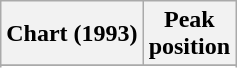<table class="wikitable plainrowheaders sortable" style="text-align:center;">
<tr>
<th scope="col">Chart (1993)</th>
<th scope="col">Peak<br>position</th>
</tr>
<tr>
</tr>
<tr>
</tr>
<tr>
</tr>
<tr>
</tr>
</table>
